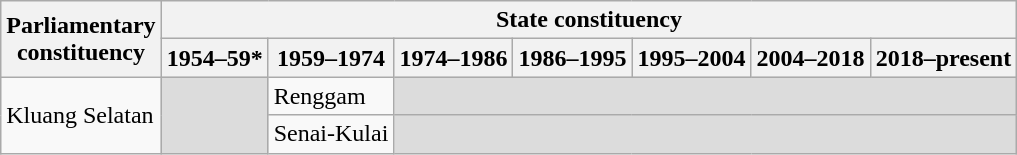<table class="wikitable">
<tr>
<th rowspan="2">Parliamentary<br>constituency</th>
<th colspan="7">State constituency</th>
</tr>
<tr>
<th>1954–59*</th>
<th>1959–1974</th>
<th>1974–1986</th>
<th>1986–1995</th>
<th>1995–2004</th>
<th>2004–2018</th>
<th>2018–present</th>
</tr>
<tr>
<td rowspan="2">Kluang Selatan</td>
<td rowspan="2" bgcolor="dcdcdc"></td>
<td>Renggam</td>
<td colspan="5" bgcolor="dcdcdc"></td>
</tr>
<tr>
<td>Senai-Kulai</td>
<td colspan="5" bgcolor="dcdcdc"></td>
</tr>
</table>
